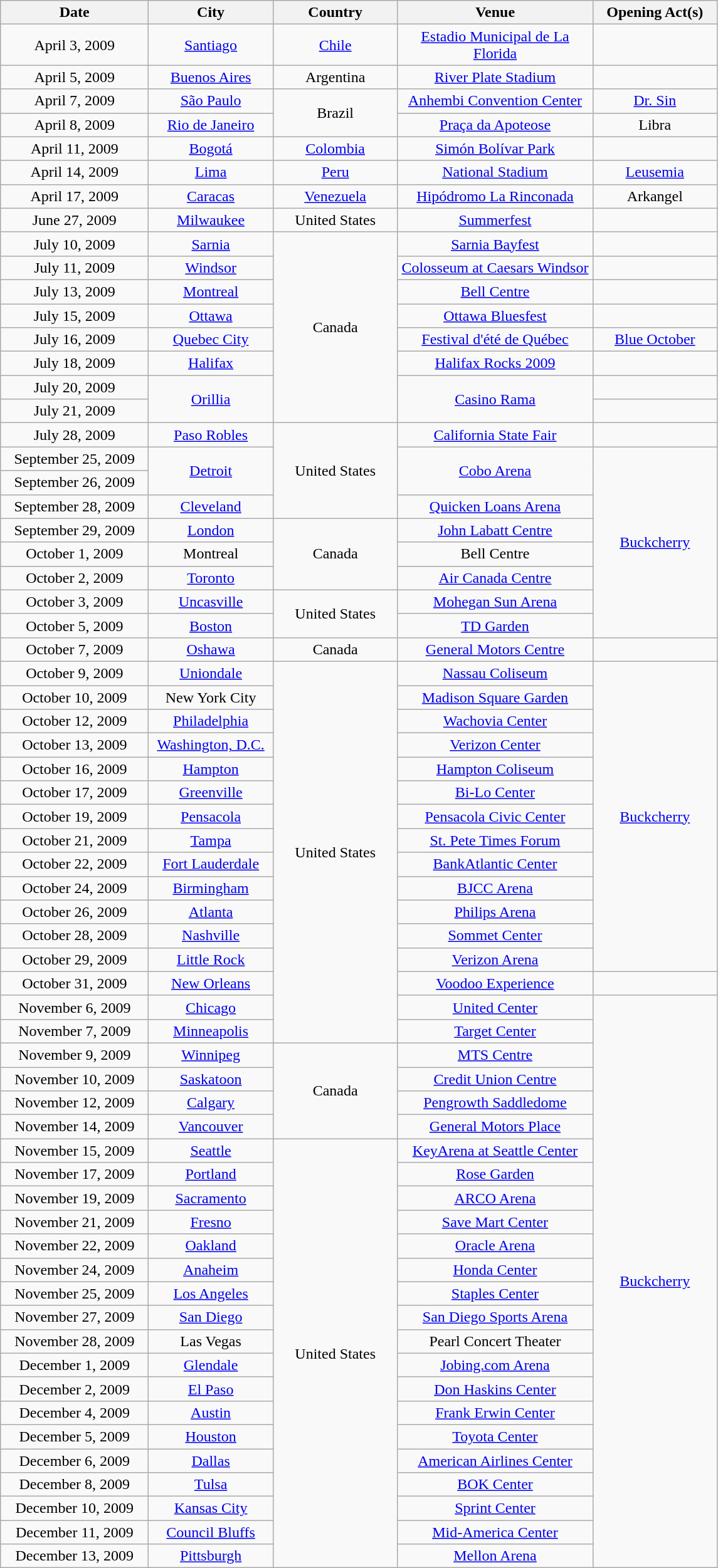<table class="wikitable" style="text-align:center;">
<tr>
<th width="150">Date</th>
<th width="125">City</th>
<th width="125">Country</th>
<th width="200">Venue</th>
<th width="125">Opening Act(s)</th>
</tr>
<tr>
<td>April 3, 2009</td>
<td><a href='#'>Santiago</a></td>
<td><a href='#'>Chile</a></td>
<td><a href='#'>Estadio Municipal de La Florida</a></td>
<td></td>
</tr>
<tr>
<td>April 5, 2009</td>
<td><a href='#'>Buenos Aires</a></td>
<td>Argentina</td>
<td><a href='#'>River Plate Stadium</a></td>
<td></td>
</tr>
<tr>
<td>April 7, 2009</td>
<td><a href='#'>São Paulo</a></td>
<td rowspan="2">Brazil</td>
<td><a href='#'>Anhembi Convention Center</a></td>
<td><a href='#'>Dr. Sin</a></td>
</tr>
<tr>
<td>April 8, 2009</td>
<td><a href='#'>Rio de Janeiro</a></td>
<td><a href='#'>Praça da Apoteose</a></td>
<td>Libra</td>
</tr>
<tr>
<td>April 11, 2009</td>
<td><a href='#'>Bogotá</a></td>
<td><a href='#'>Colombia</a></td>
<td><a href='#'>Simón Bolívar Park</a></td>
<td></td>
</tr>
<tr>
<td>April 14, 2009</td>
<td><a href='#'>Lima</a></td>
<td><a href='#'>Peru</a></td>
<td><a href='#'>National Stadium</a></td>
<td><a href='#'>Leusemia</a></td>
</tr>
<tr>
<td>April 17, 2009</td>
<td><a href='#'>Caracas</a></td>
<td><a href='#'>Venezuela</a></td>
<td><a href='#'>Hipódromo La Rinconada</a></td>
<td>Arkangel</td>
</tr>
<tr>
<td>June 27, 2009</td>
<td><a href='#'>Milwaukee</a></td>
<td>United States</td>
<td><a href='#'>Summerfest</a></td>
<td></td>
</tr>
<tr>
<td>July 10, 2009</td>
<td><a href='#'>Sarnia</a></td>
<td rowspan="8">Canada</td>
<td><a href='#'>Sarnia Bayfest</a></td>
<td></td>
</tr>
<tr>
<td>July 11, 2009</td>
<td><a href='#'>Windsor</a></td>
<td><a href='#'>Colosseum at Caesars Windsor</a></td>
<td></td>
</tr>
<tr>
<td>July 13, 2009</td>
<td><a href='#'>Montreal</a></td>
<td><a href='#'>Bell Centre</a></td>
<td></td>
</tr>
<tr>
<td>July 15, 2009</td>
<td><a href='#'>Ottawa</a></td>
<td><a href='#'>Ottawa Bluesfest</a></td>
<td></td>
</tr>
<tr>
<td>July 16, 2009</td>
<td><a href='#'>Quebec City</a></td>
<td><a href='#'>Festival d'été de Québec</a></td>
<td><a href='#'>Blue October</a></td>
</tr>
<tr>
<td>July 18, 2009</td>
<td><a href='#'>Halifax</a></td>
<td><a href='#'>Halifax Rocks 2009</a></td>
<td></td>
</tr>
<tr>
<td>July 20, 2009</td>
<td rowspan="2"><a href='#'>Orillia</a></td>
<td rowspan="2"><a href='#'>Casino Rama</a></td>
<td></td>
</tr>
<tr>
<td>July 21, 2009</td>
<td></td>
</tr>
<tr>
<td>July 28, 2009</td>
<td><a href='#'>Paso Robles</a></td>
<td rowspan="4">United States</td>
<td><a href='#'>California State Fair</a></td>
<td></td>
</tr>
<tr>
<td>September 25, 2009</td>
<td rowspan="2"><a href='#'>Detroit</a></td>
<td rowspan="2"><a href='#'>Cobo Arena</a></td>
<td rowspan="8"><a href='#'>Buckcherry</a></td>
</tr>
<tr>
<td>September 26, 2009</td>
</tr>
<tr>
<td>September 28, 2009</td>
<td><a href='#'>Cleveland</a></td>
<td><a href='#'>Quicken Loans Arena</a></td>
</tr>
<tr>
<td>September 29, 2009</td>
<td><a href='#'>London</a></td>
<td rowspan="3">Canada</td>
<td><a href='#'>John Labatt Centre</a></td>
</tr>
<tr>
<td>October 1, 2009</td>
<td>Montreal</td>
<td>Bell Centre</td>
</tr>
<tr>
<td>October 2, 2009</td>
<td><a href='#'>Toronto</a></td>
<td><a href='#'>Air Canada Centre</a></td>
</tr>
<tr>
<td>October 3, 2009</td>
<td><a href='#'>Uncasville</a></td>
<td rowspan="2">United States</td>
<td><a href='#'>Mohegan Sun Arena</a></td>
</tr>
<tr>
<td>October 5, 2009</td>
<td><a href='#'>Boston</a></td>
<td><a href='#'>TD Garden</a></td>
</tr>
<tr>
<td>October 7, 2009</td>
<td><a href='#'>Oshawa</a></td>
<td>Canada</td>
<td><a href='#'>General Motors Centre</a></td>
<td></td>
</tr>
<tr>
<td>October 9, 2009</td>
<td><a href='#'>Uniondale</a></td>
<td rowspan="16">United States</td>
<td><a href='#'>Nassau Coliseum</a></td>
<td rowspan="13"><a href='#'>Buckcherry</a></td>
</tr>
<tr>
<td>October 10, 2009</td>
<td>New York City</td>
<td><a href='#'>Madison Square Garden</a></td>
</tr>
<tr>
<td>October 12, 2009</td>
<td><a href='#'>Philadelphia</a></td>
<td><a href='#'>Wachovia Center</a></td>
</tr>
<tr>
<td>October 13, 2009</td>
<td><a href='#'>Washington, D.C.</a></td>
<td><a href='#'>Verizon Center</a></td>
</tr>
<tr>
<td>October 16, 2009</td>
<td><a href='#'>Hampton</a></td>
<td><a href='#'>Hampton Coliseum</a></td>
</tr>
<tr>
<td>October 17, 2009</td>
<td><a href='#'>Greenville</a></td>
<td><a href='#'>Bi-Lo Center</a></td>
</tr>
<tr>
<td>October 19, 2009</td>
<td><a href='#'>Pensacola</a></td>
<td><a href='#'>Pensacola Civic Center</a></td>
</tr>
<tr>
<td>October 21, 2009</td>
<td><a href='#'>Tampa</a></td>
<td><a href='#'>St. Pete Times Forum</a></td>
</tr>
<tr>
<td>October 22, 2009</td>
<td><a href='#'>Fort Lauderdale</a></td>
<td><a href='#'>BankAtlantic Center</a></td>
</tr>
<tr>
<td>October 24, 2009</td>
<td><a href='#'>Birmingham</a></td>
<td><a href='#'>BJCC Arena</a></td>
</tr>
<tr>
<td>October 26, 2009</td>
<td><a href='#'>Atlanta</a></td>
<td><a href='#'>Philips Arena</a></td>
</tr>
<tr>
<td>October 28, 2009</td>
<td><a href='#'>Nashville</a></td>
<td><a href='#'>Sommet Center</a></td>
</tr>
<tr>
<td>October 29, 2009</td>
<td><a href='#'>Little Rock</a></td>
<td><a href='#'>Verizon Arena</a></td>
</tr>
<tr>
<td>October 31, 2009</td>
<td><a href='#'>New Orleans</a></td>
<td><a href='#'>Voodoo Experience</a></td>
<td></td>
</tr>
<tr>
<td>November 6, 2009</td>
<td><a href='#'>Chicago</a></td>
<td><a href='#'>United Center</a></td>
<td rowspan="24"><a href='#'>Buckcherry</a></td>
</tr>
<tr>
<td>November 7, 2009</td>
<td><a href='#'>Minneapolis</a></td>
<td><a href='#'>Target Center</a></td>
</tr>
<tr>
<td>November 9, 2009</td>
<td><a href='#'>Winnipeg</a></td>
<td rowspan="4">Canada</td>
<td><a href='#'>MTS Centre</a></td>
</tr>
<tr>
<td>November 10, 2009</td>
<td><a href='#'>Saskatoon</a></td>
<td><a href='#'>Credit Union Centre</a></td>
</tr>
<tr>
<td>November 12, 2009</td>
<td><a href='#'>Calgary</a></td>
<td><a href='#'>Pengrowth Saddledome</a></td>
</tr>
<tr>
<td>November 14, 2009</td>
<td><a href='#'>Vancouver</a></td>
<td><a href='#'>General Motors Place</a></td>
</tr>
<tr>
<td>November 15, 2009</td>
<td><a href='#'>Seattle</a></td>
<td rowspan="18">United States</td>
<td><a href='#'>KeyArena at Seattle Center</a></td>
</tr>
<tr>
<td>November 17, 2009</td>
<td><a href='#'>Portland</a></td>
<td><a href='#'>Rose Garden</a></td>
</tr>
<tr>
<td>November 19, 2009</td>
<td><a href='#'>Sacramento</a></td>
<td><a href='#'>ARCO Arena</a></td>
</tr>
<tr>
<td>November 21, 2009</td>
<td><a href='#'>Fresno</a></td>
<td><a href='#'>Save Mart Center</a></td>
</tr>
<tr>
<td>November 22, 2009</td>
<td><a href='#'>Oakland</a></td>
<td><a href='#'>Oracle Arena</a></td>
</tr>
<tr>
<td>November 24, 2009</td>
<td><a href='#'>Anaheim</a></td>
<td><a href='#'>Honda Center</a></td>
</tr>
<tr>
<td>November 25, 2009</td>
<td><a href='#'>Los Angeles</a></td>
<td><a href='#'>Staples Center</a></td>
</tr>
<tr>
<td>November 27, 2009</td>
<td><a href='#'>San Diego</a></td>
<td><a href='#'>San Diego Sports Arena</a></td>
</tr>
<tr>
<td>November 28, 2009</td>
<td>Las Vegas</td>
<td>Pearl Concert Theater</td>
</tr>
<tr>
<td>December 1, 2009</td>
<td><a href='#'>Glendale</a></td>
<td><a href='#'>Jobing.com Arena</a></td>
</tr>
<tr>
<td>December 2, 2009</td>
<td><a href='#'>El Paso</a></td>
<td><a href='#'>Don Haskins Center</a></td>
</tr>
<tr>
<td>December 4, 2009</td>
<td><a href='#'>Austin</a></td>
<td><a href='#'>Frank Erwin Center</a></td>
</tr>
<tr>
<td>December 5, 2009</td>
<td><a href='#'>Houston</a></td>
<td><a href='#'>Toyota Center</a></td>
</tr>
<tr>
<td>December 6, 2009</td>
<td><a href='#'>Dallas</a></td>
<td><a href='#'>American Airlines Center</a></td>
</tr>
<tr>
<td>December 8, 2009</td>
<td><a href='#'>Tulsa</a></td>
<td><a href='#'>BOK Center</a></td>
</tr>
<tr>
<td>December 10, 2009</td>
<td><a href='#'>Kansas City</a></td>
<td><a href='#'>Sprint Center</a></td>
</tr>
<tr>
<td>December 11, 2009</td>
<td><a href='#'>Council Bluffs</a></td>
<td><a href='#'>Mid-America Center</a></td>
</tr>
<tr>
<td>December 13, 2009</td>
<td><a href='#'>Pittsburgh</a></td>
<td><a href='#'>Mellon Arena</a></td>
</tr>
</table>
